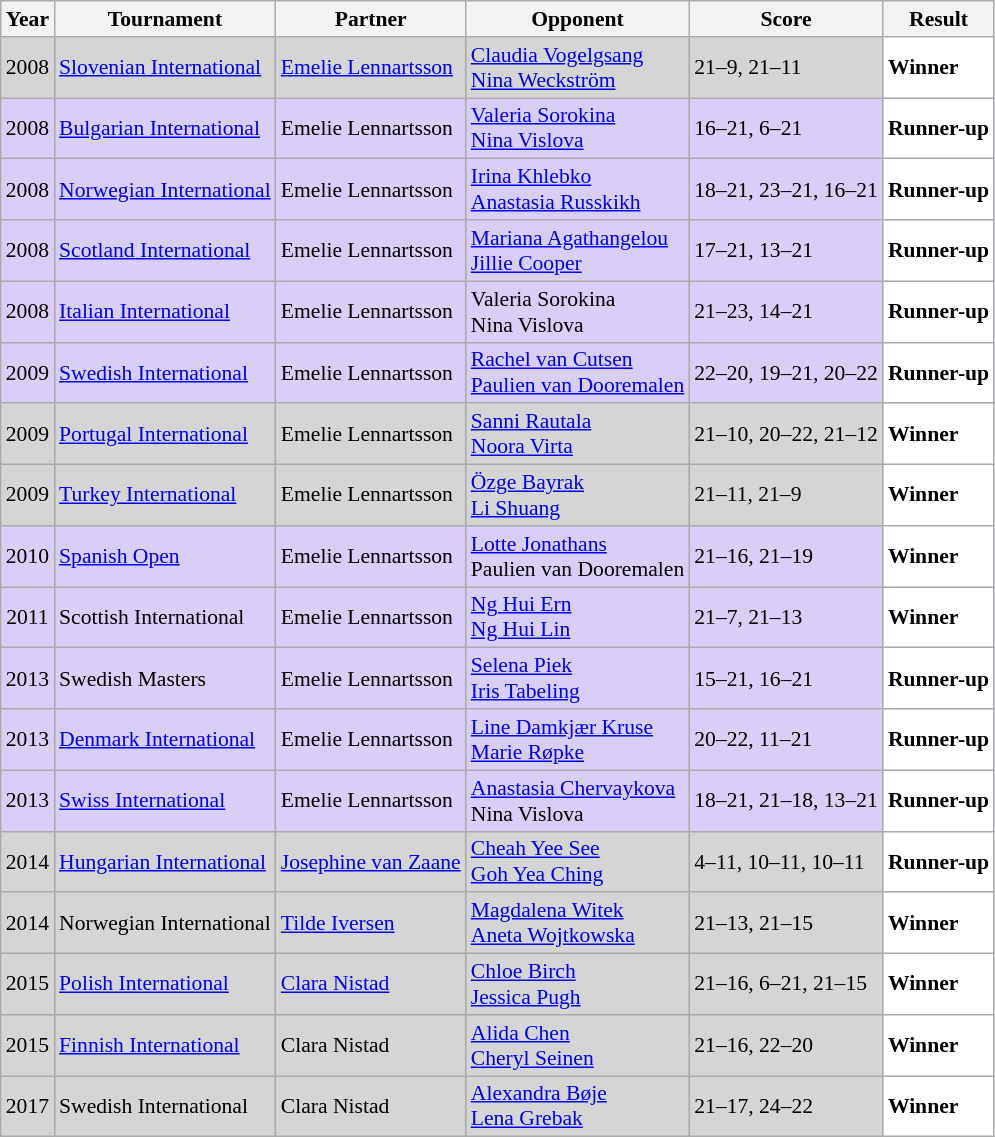<table class="sortable wikitable" style="font-size: 90%;">
<tr>
<th>Year</th>
<th>Tournament</th>
<th>Partner</th>
<th>Opponent</th>
<th>Score</th>
<th>Result</th>
</tr>
<tr style="background:#D5D5D5">
<td align="center">2008</td>
<td align="left"><a href='#'>Slovenian International</a></td>
<td align="left"> <a href='#'>Emelie Lennartsson</a></td>
<td align="left"> <a href='#'>Claudia Vogelgsang</a><br> <a href='#'>Nina Weckström</a></td>
<td align="left">21–9, 21–11</td>
<td style="text-align:left; background:white"> <strong>Winner</strong></td>
</tr>
<tr style="background:#D8CEF6">
<td align="center">2008</td>
<td align="left"><a href='#'>Bulgarian International</a></td>
<td align="left"> Emelie Lennartsson</td>
<td align="left"> <a href='#'>Valeria Sorokina</a><br> <a href='#'>Nina Vislova</a></td>
<td align="left">16–21, 6–21</td>
<td style="text-align:left; background:white"> <strong>Runner-up</strong></td>
</tr>
<tr style="background:#D8CEF6">
<td align="center">2008</td>
<td align="left"><a href='#'>Norwegian International</a></td>
<td align="left"> Emelie Lennartsson</td>
<td align="left"> <a href='#'>Irina Khlebko</a><br> <a href='#'>Anastasia Russkikh</a></td>
<td align="left">18–21, 23–21, 16–21</td>
<td style="text-align:left; background:white"> <strong>Runner-up</strong></td>
</tr>
<tr style="background:#D8CEF6">
<td align="center">2008</td>
<td align="left"><a href='#'>Scotland International</a></td>
<td align="left"> Emelie Lennartsson</td>
<td align="left"> <a href='#'>Mariana Agathangelou</a><br> <a href='#'>Jillie Cooper</a></td>
<td align="left">17–21, 13–21</td>
<td style="text-align:left; background:white"> <strong>Runner-up</strong></td>
</tr>
<tr style="background:#D8CEF6">
<td align="center">2008</td>
<td align="left"><a href='#'>Italian International</a></td>
<td align="left"> Emelie Lennartsson</td>
<td align="left"> Valeria Sorokina<br> Nina Vislova</td>
<td align="left">21–23, 14–21</td>
<td style="text-align:left; background:white"> <strong>Runner-up</strong></td>
</tr>
<tr style="background:#D8CEF6">
<td align="center">2009</td>
<td align="left"><a href='#'>Swedish International</a></td>
<td align="left"> Emelie Lennartsson</td>
<td align="left"> <a href='#'>Rachel van Cutsen</a><br> <a href='#'>Paulien van Dooremalen</a></td>
<td align="left">22–20, 19–21, 20–22</td>
<td style="text-align:left; background:white"> <strong>Runner-up</strong></td>
</tr>
<tr style="background:#D5D5D5">
<td align="center">2009</td>
<td align="left"><a href='#'>Portugal International</a></td>
<td align="left"> Emelie Lennartsson</td>
<td align="left"> <a href='#'>Sanni Rautala</a><br> <a href='#'>Noora Virta</a></td>
<td align="left">21–10, 20–22, 21–12</td>
<td style="text-align:left; background:white"> <strong>Winner</strong></td>
</tr>
<tr style="background:#D5D5D5">
<td align="center">2009</td>
<td align="left"><a href='#'>Turkey International</a></td>
<td align="left"> Emelie Lennartsson</td>
<td align="left"> <a href='#'>Özge Bayrak</a><br> <a href='#'>Li Shuang</a></td>
<td align="left">21–11, 21–9</td>
<td style="text-align:left; background:white"> <strong>Winner</strong></td>
</tr>
<tr style="background:#D8CEF6">
<td align="center">2010</td>
<td align="left"><a href='#'>Spanish Open</a></td>
<td align="left"> Emelie Lennartsson</td>
<td align="left"> <a href='#'>Lotte Jonathans</a><br> Paulien van Dooremalen</td>
<td align="left">21–16, 21–19</td>
<td style="text-align:left; background:white"> <strong>Winner</strong></td>
</tr>
<tr style="background:#D8CEF6">
<td align="center">2011</td>
<td align="left">Scottish International</td>
<td align="left"> Emelie Lennartsson</td>
<td align="left"> <a href='#'>Ng Hui Ern</a><br> <a href='#'>Ng Hui Lin</a></td>
<td align="left">21–7, 21–13</td>
<td style="text-align:left; background:white"> <strong>Winner</strong></td>
</tr>
<tr style="background:#D8CEF6">
<td align="center">2013</td>
<td align="left">Swedish Masters</td>
<td align="left"> Emelie Lennartsson</td>
<td align="left"> <a href='#'>Selena Piek</a><br> <a href='#'>Iris Tabeling</a></td>
<td align="left">15–21, 16–21</td>
<td style="text-align:left; background:white"> <strong>Runner-up</strong></td>
</tr>
<tr style="background:#D8CEF6">
<td align="center">2013</td>
<td align="left"><a href='#'>Denmark International</a></td>
<td align="left"> Emelie Lennartsson</td>
<td align="left"> <a href='#'>Line Damkjær Kruse</a><br> <a href='#'>Marie Røpke</a></td>
<td align="left">20–22, 11–21</td>
<td style="text-align:left; background:white"> <strong>Runner-up</strong></td>
</tr>
<tr style="background:#D8CEF6">
<td align="center">2013</td>
<td align="left"><a href='#'>Swiss International</a></td>
<td align="left"> Emelie Lennartsson</td>
<td align="left"> <a href='#'>Anastasia Chervaykova</a><br> Nina Vislova</td>
<td align="left">18–21, 21–18, 13–21</td>
<td style="text-align:left; background:white"> <strong>Runner-up</strong></td>
</tr>
<tr style="background:#D5D5D5">
<td align="center">2014</td>
<td align="left"><a href='#'>Hungarian International</a></td>
<td align="left"> <a href='#'>Josephine van Zaane</a></td>
<td align="left"> <a href='#'>Cheah Yee See</a><br> <a href='#'>Goh Yea Ching</a></td>
<td align="left">4–11, 10–11, 10–11</td>
<td style="text-align:left; background:white"> <strong>Runner-up</strong></td>
</tr>
<tr style="background:#D5D5D5">
<td align="center">2014</td>
<td align="left">Norwegian International</td>
<td align="left"> <a href='#'>Tilde Iversen</a></td>
<td align="left"> <a href='#'>Magdalena Witek</a><br> <a href='#'>Aneta Wojtkowska</a></td>
<td align="left">21–13, 21–15</td>
<td style="text-align:left; background:white"> <strong>Winner</strong></td>
</tr>
<tr style="background:#D5D5D5">
<td align="center">2015</td>
<td align="left"><a href='#'>Polish International</a></td>
<td align="left"> <a href='#'>Clara Nistad</a></td>
<td align="left"> <a href='#'>Chloe Birch</a><br> <a href='#'>Jessica Pugh</a></td>
<td align="left">21–16, 6–21, 21–15</td>
<td style="text-align:left; background:white"> <strong>Winner</strong></td>
</tr>
<tr style="background:#D5D5D5">
<td align="center">2015</td>
<td align="left"><a href='#'>Finnish International</a></td>
<td align="left"> Clara Nistad</td>
<td align="left"> <a href='#'>Alida Chen</a><br> <a href='#'>Cheryl Seinen</a></td>
<td align="left">21–16, 22–20</td>
<td style="text-align:left; background:white"> <strong>Winner</strong></td>
</tr>
<tr style="background:#D5D5D5">
<td align="center">2017</td>
<td align="left">Swedish International</td>
<td align="left"> Clara Nistad</td>
<td align="left"> <a href='#'>Alexandra Bøje</a><br> <a href='#'>Lena Grebak</a></td>
<td align="left">21–17, 24–22</td>
<td style="text-align:left; background:white"> <strong>Winner</strong></td>
</tr>
</table>
